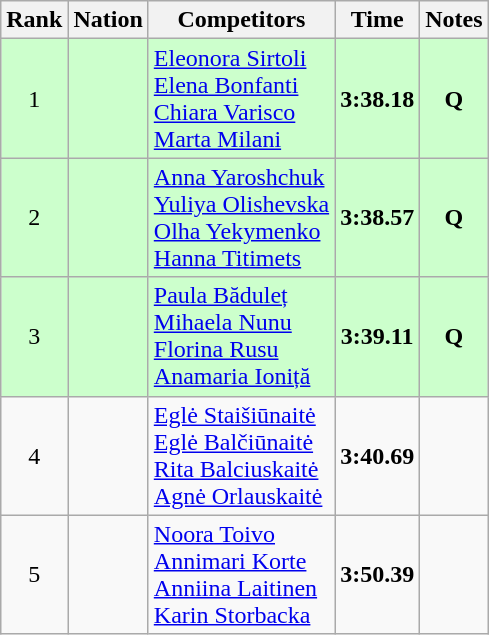<table class="wikitable sortable" style="text-align:center">
<tr>
<th>Rank</th>
<th>Nation</th>
<th>Competitors</th>
<th>Time</th>
<th>Notes</th>
</tr>
<tr bgcolor=ccffcc>
<td>1</td>
<td align=left></td>
<td align=left><a href='#'>Eleonora Sirtoli</a><br><a href='#'>Elena Bonfanti</a><br><a href='#'>Chiara Varisco</a><br><a href='#'>Marta Milani</a></td>
<td><strong>3:38.18</strong></td>
<td><strong>Q</strong></td>
</tr>
<tr bgcolor=ccffcc>
<td>2</td>
<td align=left></td>
<td align=left><a href='#'>Anna Yaroshchuk</a><br><a href='#'>Yuliya Olishevska</a><br><a href='#'>Olha Yekymenko</a><br><a href='#'>Hanna Titimets</a></td>
<td><strong>3:38.57</strong></td>
<td><strong>Q</strong></td>
</tr>
<tr bgcolor=ccffcc>
<td>3</td>
<td align=left></td>
<td align=left><a href='#'>Paula Băduleț</a><br><a href='#'>Mihaela Nunu</a><br><a href='#'>Florina Rusu</a><br><a href='#'>Anamaria Ioniță</a></td>
<td><strong>3:39.11</strong></td>
<td><strong>Q</strong></td>
</tr>
<tr>
<td>4</td>
<td align=left></td>
<td align=left><a href='#'>Eglė Staišiūnaitė</a><br><a href='#'>Eglė Balčiūnaitė</a><br><a href='#'>Rita Balciuskaitė</a><br><a href='#'>Agnė Orlauskaitė</a></td>
<td><strong>3:40.69</strong></td>
<td></td>
</tr>
<tr>
<td>5</td>
<td align=left></td>
<td align=left><a href='#'>Noora Toivo</a><br><a href='#'>Annimari Korte</a><br><a href='#'>Anniina Laitinen</a><br><a href='#'>Karin Storbacka</a></td>
<td><strong>3:50.39</strong></td>
<td></td>
</tr>
</table>
